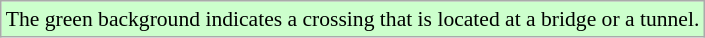<table class="wikitable" style="font-size:90%;">
<tr>
<td style="background:#cfc;">The green background indicates a crossing that is located at a bridge or a tunnel.</td>
</tr>
</table>
